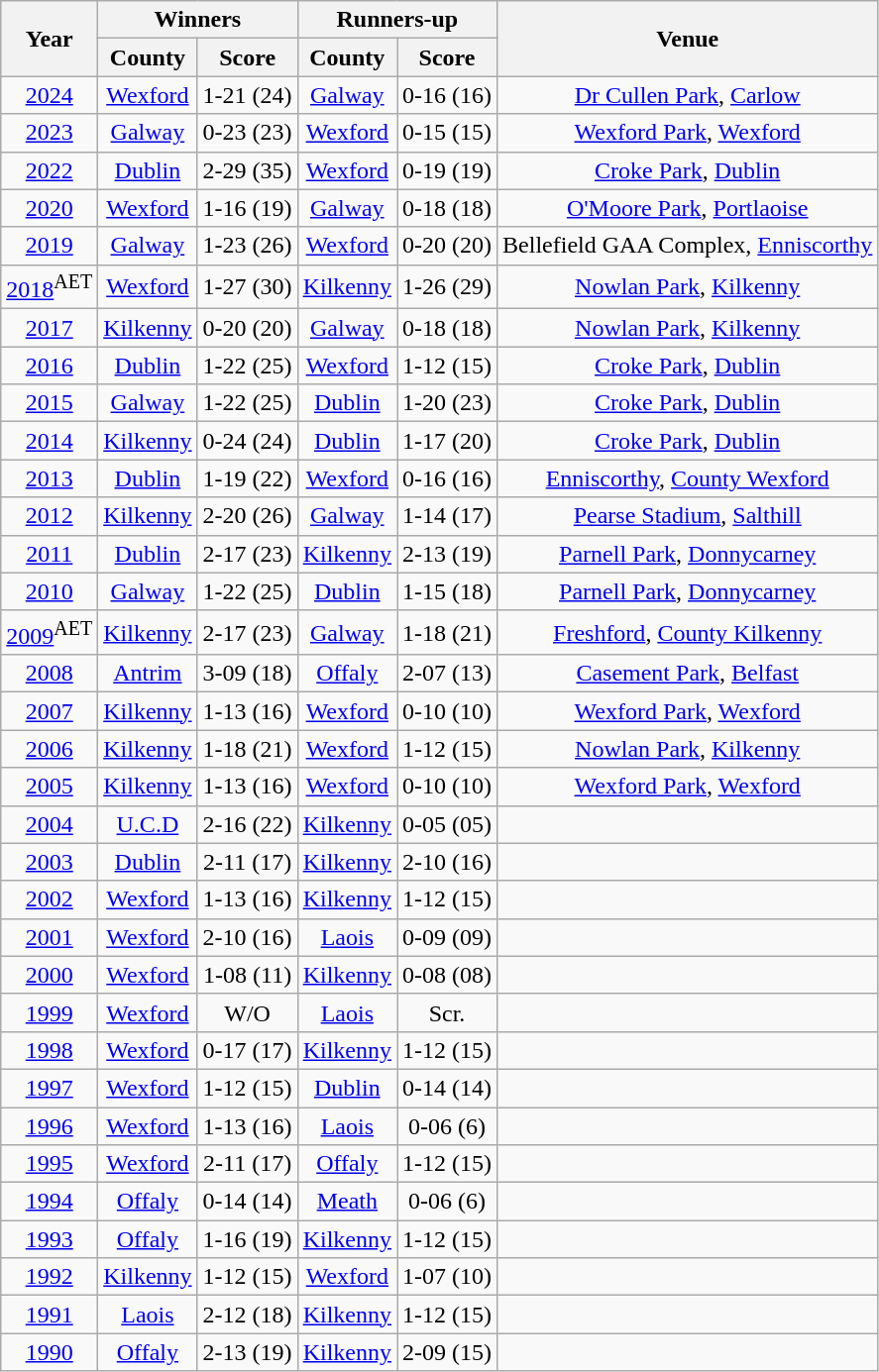<table class="wikitable sortable" style="text-align:center;">
<tr>
<th rowspan="2">Year</th>
<th colspan="2">Winners</th>
<th colspan="2">Runners-up</th>
<th rowspan="2">Venue</th>
</tr>
<tr>
<th>County</th>
<th>Score</th>
<th>County</th>
<th>Score</th>
</tr>
<tr>
<td><a href='#'>2024</a></td>
<td> <a href='#'>Wexford</a></td>
<td>1-21 (24)</td>
<td> <a href='#'>Galway</a></td>
<td>0-16 (16)</td>
<td><a href='#'>Dr Cullen Park</a>, <a href='#'>Carlow</a></td>
</tr>
<tr>
<td><a href='#'>2023</a></td>
<td> <a href='#'>Galway</a></td>
<td>0-23 (23)</td>
<td> <a href='#'>Wexford</a></td>
<td>0-15 (15)</td>
<td><a href='#'>Wexford Park</a>, <a href='#'>Wexford</a></td>
</tr>
<tr>
<td><a href='#'>2022</a></td>
<td> <a href='#'>Dublin</a></td>
<td>2-29 (35)</td>
<td> <a href='#'>Wexford</a></td>
<td>0-19 (19)</td>
<td><a href='#'>Croke Park</a>, <a href='#'>Dublin</a></td>
</tr>
<tr>
<td><a href='#'>2020</a></td>
<td> <a href='#'>Wexford</a></td>
<td>1-16 (19)</td>
<td> <a href='#'>Galway</a></td>
<td>0-18 (18)</td>
<td><a href='#'>O'Moore Park</a>, <a href='#'>Portlaoise</a></td>
</tr>
<tr>
<td><a href='#'>2019</a></td>
<td> <a href='#'>Galway</a></td>
<td>1-23 (26)</td>
<td> <a href='#'>Wexford</a></td>
<td>0-20 (20)</td>
<td>Bellefield GAA Complex, <a href='#'>Enniscorthy</a></td>
</tr>
<tr>
<td><a href='#'>2018</a><sup>AET</sup></td>
<td> <a href='#'>Wexford</a></td>
<td>1-27 (30)</td>
<td> <a href='#'>Kilkenny</a></td>
<td>1-26 (29)</td>
<td><a href='#'>Nowlan Park</a>, <a href='#'>Kilkenny</a></td>
</tr>
<tr>
<td><a href='#'>2017</a></td>
<td> <a href='#'>Kilkenny</a></td>
<td>0-20 (20)</td>
<td> <a href='#'>Galway</a></td>
<td>0-18 (18)</td>
<td><a href='#'>Nowlan Park</a>, <a href='#'>Kilkenny</a></td>
</tr>
<tr>
<td><a href='#'>2016</a></td>
<td> <a href='#'>Dublin</a></td>
<td>1-22 (25)</td>
<td> <a href='#'>Wexford</a></td>
<td>1-12 (15)</td>
<td><a href='#'>Croke Park</a>, <a href='#'>Dublin</a></td>
</tr>
<tr>
<td><a href='#'>2015</a></td>
<td> <a href='#'>Galway</a></td>
<td>1-22 (25)</td>
<td> <a href='#'>Dublin</a></td>
<td>1-20 (23)</td>
<td><a href='#'>Croke Park</a>, <a href='#'>Dublin</a></td>
</tr>
<tr>
<td><a href='#'>2014</a></td>
<td> <a href='#'>Kilkenny</a></td>
<td>0-24 (24)</td>
<td> <a href='#'>Dublin</a></td>
<td>1-17 (20)</td>
<td><a href='#'>Croke Park</a>, <a href='#'>Dublin</a></td>
</tr>
<tr>
<td><a href='#'>2013</a></td>
<td> <a href='#'>Dublin</a></td>
<td>1-19 (22)</td>
<td> <a href='#'>Wexford</a></td>
<td>0-16 (16)</td>
<td><a href='#'>Enniscorthy</a>, <a href='#'>County Wexford</a></td>
</tr>
<tr>
<td><a href='#'>2012</a></td>
<td> <a href='#'>Kilkenny</a></td>
<td>2-20 (26)</td>
<td> <a href='#'>Galway</a></td>
<td>1-14 (17)</td>
<td><a href='#'>Pearse Stadium</a>, <a href='#'>Salthill</a></td>
</tr>
<tr>
<td><a href='#'>2011</a></td>
<td> <a href='#'>Dublin</a></td>
<td>2-17 (23)</td>
<td> <a href='#'>Kilkenny</a></td>
<td>2-13 (19)</td>
<td><a href='#'>Parnell Park</a>, <a href='#'>Donnycarney</a></td>
</tr>
<tr>
<td><a href='#'>2010</a></td>
<td> <a href='#'>Galway</a></td>
<td>1-22 (25)</td>
<td> <a href='#'>Dublin</a></td>
<td>1-15 (18)</td>
<td><a href='#'>Parnell Park</a>, <a href='#'>Donnycarney</a></td>
</tr>
<tr>
<td><a href='#'>2009</a><sup>AET</sup></td>
<td> <a href='#'>Kilkenny</a></td>
<td>2-17 (23)</td>
<td> <a href='#'>Galway</a></td>
<td>1-18 (21)</td>
<td><a href='#'>Freshford</a>, <a href='#'>County Kilkenny</a></td>
</tr>
<tr>
<td><a href='#'>2008</a></td>
<td> <a href='#'>Antrim</a></td>
<td>3-09 (18)</td>
<td> <a href='#'>Offaly</a></td>
<td>2-07 (13)</td>
<td><a href='#'>Casement Park</a>, <a href='#'>Belfast</a></td>
</tr>
<tr>
<td><a href='#'>2007</a></td>
<td> <a href='#'>Kilkenny</a></td>
<td>1-13 (16)</td>
<td> <a href='#'>Wexford</a></td>
<td>0-10 (10)</td>
<td><a href='#'>Wexford Park</a>, <a href='#'>Wexford</a></td>
</tr>
<tr>
<td><a href='#'>2006</a></td>
<td> <a href='#'>Kilkenny</a></td>
<td>1-18 (21)</td>
<td> <a href='#'>Wexford</a></td>
<td>1-12 (15)</td>
<td><a href='#'>Nowlan Park</a>, <a href='#'>Kilkenny</a></td>
</tr>
<tr>
<td><a href='#'>2005</a></td>
<td> <a href='#'>Kilkenny</a></td>
<td>1-13 (16)</td>
<td> <a href='#'>Wexford</a></td>
<td>0-10 (10)</td>
<td><a href='#'>Wexford Park</a>, <a href='#'>Wexford</a></td>
</tr>
<tr>
<td><a href='#'>2004</a></td>
<td> <a href='#'>U.C.D</a></td>
<td>2-16 (22)</td>
<td> <a href='#'>Kilkenny</a></td>
<td>0-05 (05)</td>
<td></td>
</tr>
<tr>
<td><a href='#'>2003</a></td>
<td> <a href='#'>Dublin</a></td>
<td>2-11 (17)</td>
<td> <a href='#'>Kilkenny</a></td>
<td>2-10 (16)</td>
<td></td>
</tr>
<tr>
<td><a href='#'>2002</a></td>
<td> <a href='#'>Wexford</a></td>
<td>1-13 (16)</td>
<td> <a href='#'>Kilkenny</a></td>
<td>1-12 (15)</td>
<td></td>
</tr>
<tr>
<td><a href='#'>2001</a></td>
<td> <a href='#'>Wexford</a></td>
<td>2-10 (16)</td>
<td> <a href='#'>Laois</a></td>
<td>0-09 (09)</td>
<td></td>
</tr>
<tr>
<td><a href='#'>2000</a></td>
<td> <a href='#'>Wexford</a></td>
<td>1-08 (11)</td>
<td> <a href='#'>Kilkenny</a></td>
<td>0-08 (08)</td>
<td></td>
</tr>
<tr>
<td><a href='#'>1999</a></td>
<td> <a href='#'>Wexford</a></td>
<td>W/O</td>
<td> <a href='#'>Laois</a></td>
<td>Scr.</td>
<td></td>
</tr>
<tr>
<td><a href='#'>1998</a></td>
<td> <a href='#'>Wexford</a></td>
<td>0-17 (17)</td>
<td> <a href='#'>Kilkenny</a></td>
<td>1-12 (15)</td>
<td></td>
</tr>
<tr>
<td><a href='#'>1997</a></td>
<td> <a href='#'>Wexford</a></td>
<td>1-12 (15)</td>
<td> <a href='#'>Dublin</a></td>
<td>0-14 (14)</td>
<td></td>
</tr>
<tr>
<td><a href='#'>1996</a></td>
<td> <a href='#'>Wexford</a></td>
<td>1-13 (16)</td>
<td> <a href='#'>Laois</a></td>
<td>0-06 (6)</td>
<td></td>
</tr>
<tr>
<td><a href='#'>1995</a></td>
<td> <a href='#'>Wexford</a></td>
<td>2-11 (17)</td>
<td> <a href='#'>Offaly</a></td>
<td>1-12 (15)</td>
<td></td>
</tr>
<tr>
<td><a href='#'>1994</a></td>
<td> <a href='#'>Offaly</a></td>
<td>0-14 (14)</td>
<td> <a href='#'>Meath</a></td>
<td>0-06 (6)</td>
<td></td>
</tr>
<tr>
<td><a href='#'>1993</a></td>
<td> <a href='#'>Offaly</a></td>
<td>1-16 (19)</td>
<td> <a href='#'>Kilkenny</a></td>
<td>1-12 (15)</td>
<td></td>
</tr>
<tr>
<td><a href='#'>1992</a></td>
<td> <a href='#'>Kilkenny</a></td>
<td>1-12 (15)</td>
<td> <a href='#'>Wexford</a></td>
<td>1-07 (10)</td>
<td></td>
</tr>
<tr>
<td><a href='#'>1991</a></td>
<td> <a href='#'>Laois</a></td>
<td>2-12 (18)</td>
<td> <a href='#'>Kilkenny</a></td>
<td>1-12 (15)</td>
<td></td>
</tr>
<tr>
<td><a href='#'>1990</a></td>
<td> <a href='#'>Offaly</a></td>
<td>2-13 (19)</td>
<td> <a href='#'>Kilkenny</a></td>
<td>2-09 (15)</td>
<td></td>
</tr>
</table>
